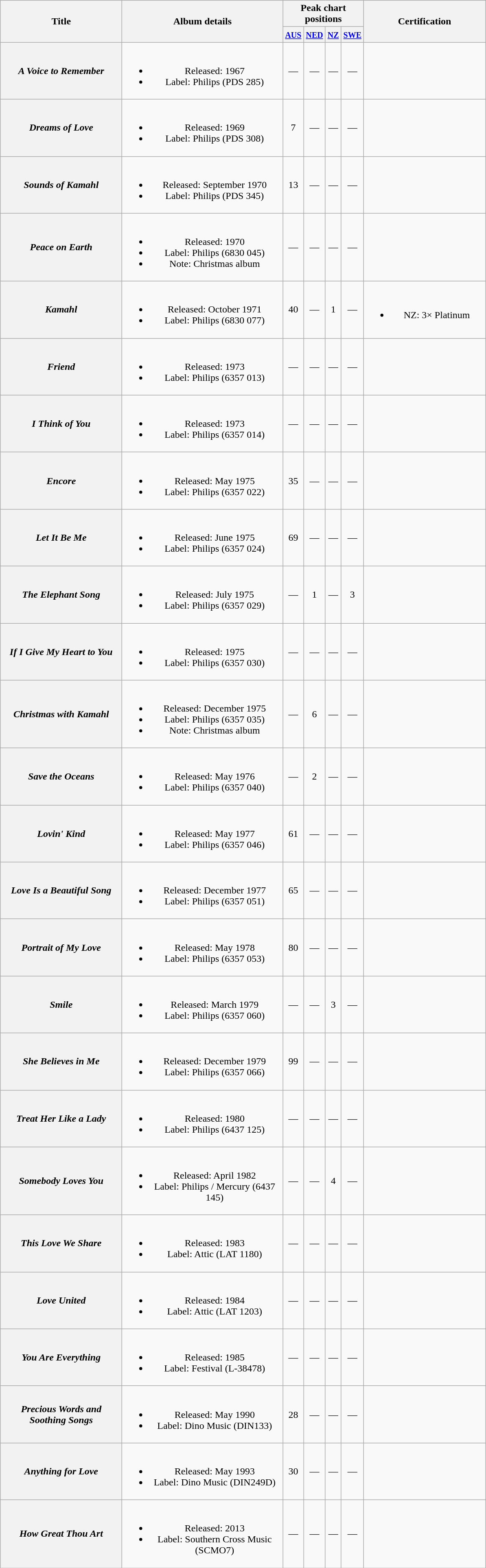<table class="wikitable plainrowheaders" style="text-align:center;" border="1">
<tr>
<th scope="col" rowspan="2" style="width:12em;">Title</th>
<th scope="col" rowspan="2" style="width:16em;">Album details</th>
<th scope="col" colspan="4">Peak chart<br>positions</th>
<th scope="col" rowspan="2" style="width:12em;">Certification</th>
</tr>
<tr>
<th scope="col" style="text-align:center;"><small><a href='#'>AUS</a><br></small></th>
<th scope="col" style="text-align:center;"><small><a href='#'>NED</a><br></small></th>
<th scope="col" style="text-align:center;"><small><a href='#'>NZ</a><br></small></th>
<th scope="col" style="text-align:center;"><small><a href='#'>SWE</a><br></small></th>
</tr>
<tr>
<th scope="row"><em>A Voice to Remember</em></th>
<td><br><ul><li>Released: 1967</li><li>Label: Philips (PDS 285)</li></ul></td>
<td>—</td>
<td>—</td>
<td>—</td>
<td>—</td>
<td></td>
</tr>
<tr>
<th scope="row"><em>Dreams of Love</em></th>
<td><br><ul><li>Released: 1969</li><li>Label: Philips (PDS 308)</li></ul></td>
<td>7</td>
<td>—</td>
<td>—</td>
<td>—</td>
<td></td>
</tr>
<tr>
<th scope="row"><em>Sounds of Kamahl</em></th>
<td><br><ul><li>Released: September 1970</li><li>Label: Philips (PDS 345)</li></ul></td>
<td>13</td>
<td>—</td>
<td>—</td>
<td>—</td>
<td></td>
</tr>
<tr>
<th scope="row"><em>Peace on Earth</em></th>
<td><br><ul><li>Released: 1970</li><li>Label: Philips (6830 045)</li><li>Note: Christmas album</li></ul></td>
<td>—</td>
<td>—</td>
<td>—</td>
<td>—</td>
<td></td>
</tr>
<tr>
<th scope="row"><em>Kamahl</em></th>
<td><br><ul><li>Released: October 1971</li><li>Label: Philips (6830 077)</li></ul></td>
<td>40</td>
<td>—</td>
<td>1</td>
<td>—</td>
<td><br><ul><li>NZ: 3× Platinum</li></ul></td>
</tr>
<tr>
<th scope="row"><em>Friend</em></th>
<td><br><ul><li>Released: 1973</li><li>Label: Philips (6357 013)</li></ul></td>
<td>—</td>
<td>—</td>
<td>—</td>
<td>—</td>
<td></td>
</tr>
<tr>
<th scope="row"><em>I Think of You</em></th>
<td><br><ul><li>Released: 1973</li><li>Label: Philips (6357 014)</li></ul></td>
<td>—</td>
<td>—</td>
<td>—</td>
<td>—</td>
<td></td>
</tr>
<tr>
<th scope="row"><em>Encore</em></th>
<td><br><ul><li>Released: May 1975</li><li>Label: Philips (6357 022)</li></ul></td>
<td>35</td>
<td>—</td>
<td>—</td>
<td>—</td>
<td></td>
</tr>
<tr>
<th scope="row"><em>Let It Be Me</em></th>
<td><br><ul><li>Released: June 1975</li><li>Label: Philips (6357 024)</li></ul></td>
<td>69</td>
<td>—</td>
<td>—</td>
<td>—</td>
<td></td>
</tr>
<tr>
<th scope="row"><em>The Elephant Song</em></th>
<td><br><ul><li>Released: July 1975</li><li>Label: Philips (6357 029)</li></ul></td>
<td>—</td>
<td>1</td>
<td>—</td>
<td>3</td>
<td></td>
</tr>
<tr>
<th scope="row"><em>If I Give My Heart to You</em></th>
<td><br><ul><li>Released: 1975</li><li>Label: Philips (6357 030)</li></ul></td>
<td>—</td>
<td>—</td>
<td>—</td>
<td>—</td>
<td></td>
</tr>
<tr>
<th scope="row"><em>Christmas with Kamahl</em></th>
<td><br><ul><li>Released: December 1975</li><li>Label: Philips (6357 035)</li><li>Note: Christmas album</li></ul></td>
<td>—</td>
<td>6</td>
<td>—</td>
<td>—</td>
<td></td>
</tr>
<tr>
<th scope="row"><em>Save the Oceans</em></th>
<td><br><ul><li>Released: May 1976</li><li>Label: Philips (6357 040)</li></ul></td>
<td>—</td>
<td>2</td>
<td>—</td>
<td>—</td>
<td></td>
</tr>
<tr>
<th scope="row"><em>Lovin' Kind</em></th>
<td><br><ul><li>Released: May 1977</li><li>Label: Philips (6357 046)</li></ul></td>
<td>61</td>
<td>—</td>
<td>—</td>
<td>—</td>
<td></td>
</tr>
<tr>
<th scope="row"><em>Love Is a Beautiful Song</em></th>
<td><br><ul><li>Released: December 1977</li><li>Label: Philips (6357 051)</li></ul></td>
<td>65</td>
<td>—</td>
<td>—</td>
<td>—</td>
<td></td>
</tr>
<tr>
<th scope="row"><em>Portrait of My Love</em></th>
<td><br><ul><li>Released: May 1978</li><li>Label: Philips (6357 053)</li></ul></td>
<td>80</td>
<td>—</td>
<td>—</td>
<td>—</td>
<td></td>
</tr>
<tr>
<th scope="row"><em>Smile</em></th>
<td><br><ul><li>Released: March 1979</li><li>Label: Philips (6357 060)</li></ul></td>
<td>—</td>
<td>—</td>
<td>3</td>
<td>—</td>
<td></td>
</tr>
<tr>
<th scope="row"><em>She Believes in Me</em></th>
<td><br><ul><li>Released: December 1979</li><li>Label: Philips (6357 066)</li></ul></td>
<td>99</td>
<td>—</td>
<td>—</td>
<td>—</td>
<td></td>
</tr>
<tr>
<th scope="row"><em>Treat Her Like a Lady</em></th>
<td><br><ul><li>Released: 1980</li><li>Label: Philips (6437 125)</li></ul></td>
<td>—</td>
<td>—</td>
<td>—</td>
<td>—</td>
<td></td>
</tr>
<tr>
<th scope="row"><em>Somebody Loves You</em></th>
<td><br><ul><li>Released: April 1982</li><li>Label: Philips / Mercury (6437 145)</li></ul></td>
<td>—</td>
<td>—</td>
<td>4</td>
<td>—</td>
<td></td>
</tr>
<tr>
<th scope="row"><em>This Love We Share</em></th>
<td><br><ul><li>Released: 1983</li><li>Label: Attic (LAT 1180)</li></ul></td>
<td>—</td>
<td>—</td>
<td>—</td>
<td>—</td>
<td></td>
</tr>
<tr>
<th scope="row"><em>Love United</em></th>
<td><br><ul><li>Released: 1984</li><li>Label: Attic (LAT 1203)</li></ul></td>
<td>—</td>
<td>—</td>
<td>—</td>
<td>—</td>
<td></td>
</tr>
<tr>
<th scope="row"><em>You Are Everything</em></th>
<td><br><ul><li>Released: 1985</li><li>Label: Festival (L-38478)</li></ul></td>
<td>—</td>
<td>—</td>
<td>—</td>
<td>—</td>
<td></td>
</tr>
<tr>
<th scope="row"><em>Precious Words and Soothing Songs</em></th>
<td><br><ul><li>Released: May 1990</li><li>Label: Dino Music (DIN133)</li></ul></td>
<td>28</td>
<td>—</td>
<td>—</td>
<td>—</td>
<td></td>
</tr>
<tr>
<th scope="row"><em>Anything for Love</em></th>
<td><br><ul><li>Released: May 1993</li><li>Label: Dino Music (DIN249D)</li></ul></td>
<td>30</td>
<td>—</td>
<td>—</td>
<td>—</td>
<td></td>
</tr>
<tr>
<th scope="row"><em>How Great Thou Art</em></th>
<td><br><ul><li>Released: 2013</li><li>Label: Southern Cross Music (SCMO7)</li></ul></td>
<td>—</td>
<td>—</td>
<td>—</td>
<td>—</td>
<td></td>
</tr>
</table>
